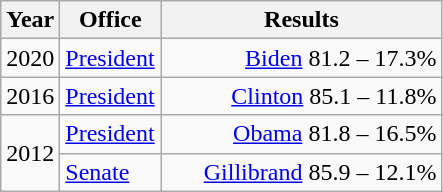<table class=wikitable>
<tr>
<th width="30">Year</th>
<th width="60">Office</th>
<th width="180">Results</th>
</tr>
<tr>
<td>2020</td>
<td><a href='#'>President</a></td>
<td align="right" ><a href='#'>Biden</a> 81.2 – 17.3%</td>
</tr>
<tr>
<td>2016</td>
<td><a href='#'>President</a></td>
<td align="right" ><a href='#'>Clinton</a> 85.1 – 11.8%</td>
</tr>
<tr>
<td rowspan="2">2012</td>
<td><a href='#'>President</a></td>
<td align="right" ><a href='#'>Obama</a> 81.8 – 16.5%</td>
</tr>
<tr>
<td><a href='#'>Senate</a></td>
<td align="right" ><a href='#'>Gillibrand</a> 85.9 – 12.1%</td>
</tr>
</table>
